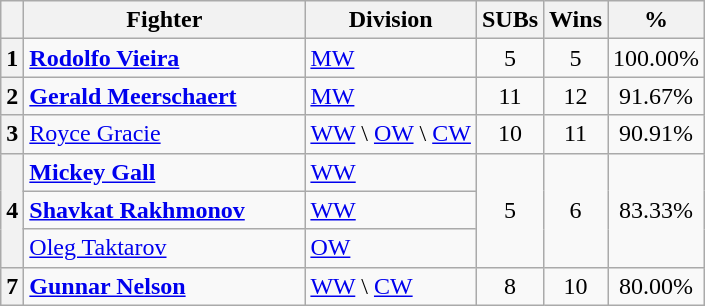<table class=wikitable>
<tr>
<th></th>
<th width=180>Fighter</th>
<th>Division</th>
<th>SUBs</th>
<th>Wins</th>
<th>%</th>
</tr>
<tr>
<th>1</th>
<td> <strong><a href='#'>Rodolfo Vieira</a></strong></td>
<td><a href='#'>MW</a></td>
<td align=center>5</td>
<td align=center>5</td>
<td align=center>100.00%</td>
</tr>
<tr>
<th>2</th>
<td> <strong><a href='#'>Gerald Meerschaert</a></strong></td>
<td><a href='#'>MW</a></td>
<td align=center>11</td>
<td align=center>12</td>
<td align=center>91.67%</td>
</tr>
<tr>
<th>3</th>
<td> <a href='#'>Royce Gracie</a></td>
<td><a href='#'>WW</a> \ <a href='#'>OW</a> \ <a href='#'>CW</a></td>
<td align=center>10</td>
<td align=center>11</td>
<td align=center>90.91%</td>
</tr>
<tr>
<th rowspan=3>4</th>
<td> <strong><a href='#'>Mickey Gall</a></strong></td>
<td><a href='#'>WW</a></td>
<td rowspan="3" align="center">5</td>
<td rowspan="3" align="center">6</td>
<td rowspan="3" align="center">83.33%</td>
</tr>
<tr>
<td> <strong><a href='#'>Shavkat Rakhmonov</a></strong></td>
<td><a href='#'>WW</a></td>
</tr>
<tr>
<td> <a href='#'>Oleg Taktarov</a></td>
<td><a href='#'>OW</a></td>
</tr>
<tr>
<th>7</th>
<td> <strong><a href='#'>Gunnar Nelson</a></strong></td>
<td><a href='#'>WW</a> \ <a href='#'>CW</a></td>
<td align="center">8</td>
<td align="center">10</td>
<td align="center">80.00%</td>
</tr>
</table>
